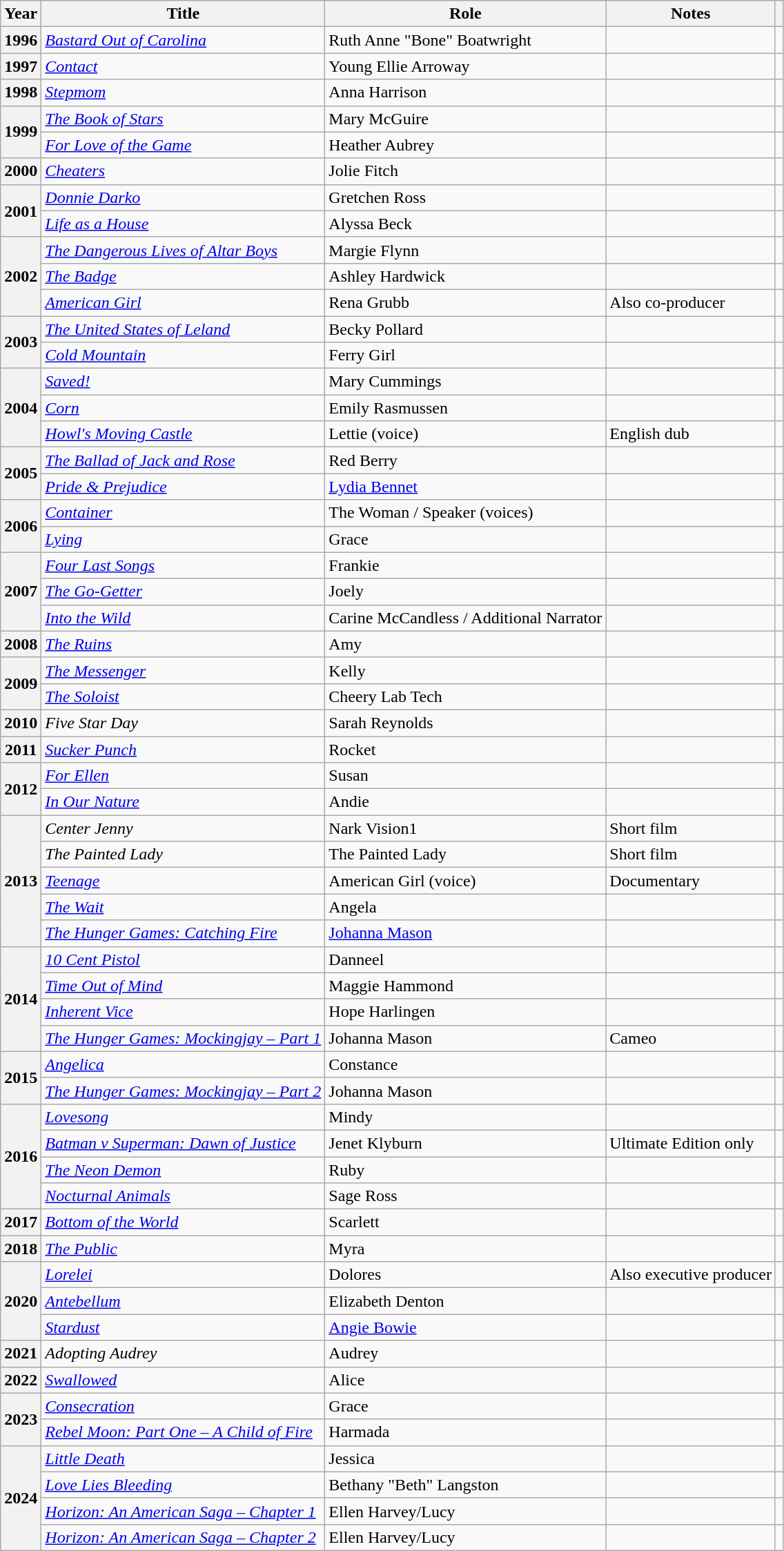<table class="wikitable plainrowheaders sortable" style="margin-right: 0;">
<tr>
<th scope="col">Year</th>
<th scope="col">Title</th>
<th scope="col">Role</th>
<th scope="col" class="unsortable">Notes</th>
<th scope="col" class="unsortable"></th>
</tr>
<tr>
<th scope="row">1996</th>
<td><em><a href='#'>Bastard Out of Carolina</a></em></td>
<td>Ruth Anne "Bone" Boatwright</td>
<td></td>
<td style="text-align:center;"></td>
</tr>
<tr>
<th scope="row">1997</th>
<td><em><a href='#'>Contact</a></em></td>
<td>Young Ellie Arroway</td>
<td></td>
<td style="text-align:center;"></td>
</tr>
<tr>
<th scope="row">1998</th>
<td><em><a href='#'>Stepmom</a></em></td>
<td>Anna Harrison</td>
<td></td>
<td style="text-align:center;"></td>
</tr>
<tr>
<th rowspan="2" scope="row">1999</th>
<td><em><a href='#'>The Book of Stars</a></em></td>
<td>Mary McGuire</td>
<td></td>
<td style="text-align:center;"></td>
</tr>
<tr>
<td><em><a href='#'>For Love of the Game</a></em></td>
<td>Heather Aubrey</td>
<td></td>
<td style="text-align:center;"></td>
</tr>
<tr>
<th scope="row">2000</th>
<td><em><a href='#'>Cheaters</a></em></td>
<td>Jolie Fitch</td>
<td></td>
<td style="text-align:center;"></td>
</tr>
<tr>
<th rowspan="2" scope="row">2001</th>
<td><em><a href='#'>Donnie Darko</a></em></td>
<td>Gretchen Ross</td>
<td></td>
<td style="text-align:center;"></td>
</tr>
<tr>
<td><em><a href='#'>Life as a House</a></em></td>
<td>Alyssa Beck</td>
<td></td>
<td style="text-align:center;"></td>
</tr>
<tr>
<th rowspan="3" scope="row">2002</th>
<td><em><a href='#'>The Dangerous Lives of Altar Boys</a></em></td>
<td>Margie Flynn</td>
<td></td>
<td style="text-align:center;"></td>
</tr>
<tr>
<td><em><a href='#'>The Badge</a></em></td>
<td>Ashley Hardwick</td>
<td></td>
<td style="text-align:center;"></td>
</tr>
<tr>
<td><em><a href='#'>American Girl</a></em></td>
<td>Rena Grubb</td>
<td>Also co-producer</td>
<td style="text-align:center;"></td>
</tr>
<tr>
<th rowspan="2" scope="row">2003</th>
<td><em><a href='#'>The United States of Leland</a></em></td>
<td>Becky Pollard</td>
<td></td>
<td style="text-align:center;"></td>
</tr>
<tr>
<td><em><a href='#'>Cold Mountain</a></em></td>
<td>Ferry Girl</td>
<td></td>
<td style="text-align:center;"></td>
</tr>
<tr>
<th rowspan="3" scope="row">2004</th>
<td><em><a href='#'>Saved!</a></em></td>
<td>Mary Cummings</td>
<td></td>
<td style="text-align:center;"></td>
</tr>
<tr>
<td><em><a href='#'>Corn</a></em></td>
<td>Emily Rasmussen</td>
<td></td>
<td style="text-align:center;"></td>
</tr>
<tr>
<td><em><a href='#'>Howl's Moving Castle</a></em></td>
<td>Lettie (voice)</td>
<td>English dub</td>
<td style="text-align:center;"></td>
</tr>
<tr>
<th rowspan="2" scope="row">2005</th>
<td><em><a href='#'>The Ballad of Jack and Rose</a></em></td>
<td>Red Berry</td>
<td></td>
<td style="text-align:center;"></td>
</tr>
<tr>
<td><em><a href='#'>Pride & Prejudice</a></em></td>
<td><a href='#'>Lydia Bennet</a></td>
<td></td>
<td style="text-align:center;"></td>
</tr>
<tr>
<th rowspan="2" scope="row">2006</th>
<td><em><a href='#'>Container</a></em></td>
<td>The Woman / Speaker (voices)</td>
<td></td>
<td style="text-align:center;"></td>
</tr>
<tr>
<td><em><a href='#'>Lying</a></em></td>
<td>Grace</td>
<td></td>
<td style="text-align:center;"></td>
</tr>
<tr>
<th rowspan="3" scope="row">2007</th>
<td><em><a href='#'>Four Last Songs</a></em></td>
<td>Frankie</td>
<td></td>
<td style="text-align:center;"></td>
</tr>
<tr>
<td><em><a href='#'>The Go-Getter</a></em></td>
<td>Joely</td>
<td></td>
<td style="text-align:center;"></td>
</tr>
<tr>
<td><em><a href='#'>Into the Wild</a></em></td>
<td>Carine McCandless / Additional Narrator</td>
<td></td>
<td style="text-align:center;"></td>
</tr>
<tr>
<th scope="row">2008</th>
<td><em><a href='#'>The Ruins</a></em></td>
<td>Amy</td>
<td></td>
<td style="text-align:center;"></td>
</tr>
<tr>
<th rowspan="2" scope="row">2009</th>
<td><em><a href='#'>The Messenger</a></em></td>
<td>Kelly</td>
<td></td>
<td style="text-align:center;"></td>
</tr>
<tr>
<td><em><a href='#'>The Soloist</a></em></td>
<td>Cheery Lab Tech</td>
<td></td>
<td style="text-align:center;"></td>
</tr>
<tr>
<th scope="row">2010</th>
<td><em>Five Star Day</em></td>
<td>Sarah Reynolds</td>
<td></td>
<td style="text-align:center;"></td>
</tr>
<tr>
<th scope="row">2011</th>
<td><em><a href='#'>Sucker Punch</a></em></td>
<td>Rocket</td>
<td></td>
<td style="text-align:center;"></td>
</tr>
<tr>
<th rowspan="2" scope="row">2012</th>
<td><em><a href='#'>For Ellen</a></em></td>
<td>Susan</td>
<td></td>
<td style="text-align:center;"></td>
</tr>
<tr>
<td><em><a href='#'>In Our Nature</a></em></td>
<td>Andie</td>
<td></td>
<td style="text-align:center;"></td>
</tr>
<tr>
<th rowspan="5" scope="row">2013</th>
<td><em>Center Jenny</em></td>
<td>Nark Vision1</td>
<td>Short film</td>
<td style="text-align:center;"></td>
</tr>
<tr>
<td><em>The Painted Lady</em></td>
<td>The Painted Lady</td>
<td>Short film</td>
<td style="text-align:center;"></td>
</tr>
<tr>
<td><em><a href='#'>Teenage</a></em></td>
<td>American Girl (voice)</td>
<td>Documentary</td>
<td style="text-align:center;"></td>
</tr>
<tr>
<td><em><a href='#'>The Wait</a></em></td>
<td>Angela</td>
<td></td>
<td style="text-align:center;"></td>
</tr>
<tr>
<td><em><a href='#'>The Hunger Games: Catching Fire</a></em></td>
<td><a href='#'>Johanna Mason</a></td>
<td></td>
<td style="text-align:center;"></td>
</tr>
<tr>
<th rowspan="4" scope="row">2014</th>
<td><em><a href='#'>10 Cent Pistol</a></em></td>
<td>Danneel</td>
<td></td>
<td style="text-align:center;"></td>
</tr>
<tr>
<td><em><a href='#'>Time Out of Mind</a></em></td>
<td>Maggie Hammond</td>
<td></td>
<td style="text-align:center;"></td>
</tr>
<tr>
<td><em><a href='#'>Inherent Vice</a></em></td>
<td>Hope Harlingen</td>
<td></td>
<td style="text-align:center;"></td>
</tr>
<tr>
<td><em><a href='#'>The Hunger Games: Mockingjay – Part 1</a></em></td>
<td>Johanna Mason</td>
<td>Cameo</td>
<td style="text-align:center;"></td>
</tr>
<tr>
<th rowspan="2" scope="row">2015</th>
<td><em><a href='#'>Angelica</a></em></td>
<td>Constance</td>
<td></td>
<td style="text-align:center;"></td>
</tr>
<tr>
<td><em><a href='#'>The Hunger Games: Mockingjay – Part 2</a></em></td>
<td>Johanna Mason</td>
<td></td>
<td style="text-align:center;"></td>
</tr>
<tr>
<th rowspan="4" scope="row">2016</th>
<td><em><a href='#'>Lovesong</a></em></td>
<td>Mindy</td>
<td></td>
<td style="text-align:center;"></td>
</tr>
<tr>
<td><em><a href='#'>Batman v Superman: Dawn of Justice</a></em></td>
<td>Jenet Klyburn</td>
<td>Ultimate Edition only</td>
<td style="text-align:center;"></td>
</tr>
<tr>
<td><em><a href='#'>The Neon Demon</a></em></td>
<td>Ruby</td>
<td></td>
<td style="text-align:center;"></td>
</tr>
<tr>
<td><em><a href='#'>Nocturnal Animals</a></em></td>
<td>Sage Ross</td>
<td></td>
<td style="text-align:center;"></td>
</tr>
<tr>
<th scope="row">2017</th>
<td><em><a href='#'>Bottom of the World</a></em></td>
<td>Scarlett</td>
<td></td>
<td style="text-align:center;"></td>
</tr>
<tr>
<th scope="row">2018</th>
<td><em><a href='#'>The Public</a></em></td>
<td>Myra</td>
<td></td>
<td style="text-align:center;"></td>
</tr>
<tr>
<th rowspan="3" scope="row">2020</th>
<td><em><a href='#'>Lorelei</a></em></td>
<td>Dolores</td>
<td>Also executive producer</td>
<td style="text-align:center;"></td>
</tr>
<tr>
<td><em><a href='#'>Antebellum</a></em></td>
<td>Elizabeth Denton</td>
<td></td>
<td style="text-align:center;"></td>
</tr>
<tr>
<td><em><a href='#'>Stardust</a></em></td>
<td><a href='#'>Angie Bowie</a></td>
<td></td>
<td style="text-align:center;"></td>
</tr>
<tr>
<th scope="row">2021</th>
<td><em>Adopting Audrey</em></td>
<td>Audrey</td>
<td></td>
<td style="text-align:center;"></td>
</tr>
<tr>
<th scope="row">2022</th>
<td><em><a href='#'>Swallowed</a></em></td>
<td>Alice</td>
<td></td>
<td style="text-align:center;"></td>
</tr>
<tr>
<th rowspan="2" scope="row">2023</th>
<td><em><a href='#'>Consecration</a></em></td>
<td>Grace</td>
<td></td>
<td style="text-align:center;"></td>
</tr>
<tr>
<td><em><a href='#'>Rebel Moon: Part One – A Child of Fire</a></em></td>
<td>Harmada</td>
<td></td>
<td style="text-align:center;"></td>
</tr>
<tr>
<th rowspan="4" scope="row">2024</th>
<td><em><a href='#'>Little Death</a></em></td>
<td>Jessica</td>
<td></td>
<td style="text-align:center;"></td>
</tr>
<tr>
<td><em><a href='#'>Love Lies Bleeding</a></em></td>
<td>Bethany "Beth" Langston</td>
<td></td>
<td style="text-align:center;"></td>
</tr>
<tr>
<td><em><a href='#'>Horizon: An American Saga – Chapter 1</a></em></td>
<td>Ellen Harvey/Lucy</td>
<td></td>
<td style="text-align:center;"></td>
</tr>
<tr>
<td><em><a href='#'>Horizon: An American Saga – Chapter 2</a></em></td>
<td>Ellen Harvey/Lucy</td>
<td></td>
<td style="text-align:center;"></td>
</tr>
</table>
